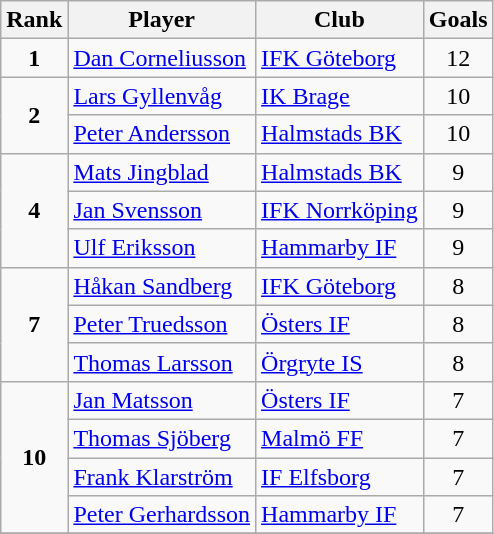<table class="wikitable" style="text-align:center">
<tr>
<th>Rank</th>
<th>Player</th>
<th>Club</th>
<th>Goals</th>
</tr>
<tr>
<td rowspan="1"><strong>1</strong></td>
<td align="left"> <a href='#'>Dan Corneliusson</a></td>
<td align="left"><a href='#'>IFK Göteborg</a></td>
<td>12</td>
</tr>
<tr>
<td rowspan="2"><strong>2</strong></td>
<td align="left"> <a href='#'>Lars Gyllenvåg</a></td>
<td align="left"><a href='#'>IK Brage</a></td>
<td>10</td>
</tr>
<tr>
<td align="left"> <a href='#'>Peter Andersson</a></td>
<td align="left"><a href='#'>Halmstads BK</a></td>
<td>10</td>
</tr>
<tr>
<td rowspan="3"><strong>4</strong></td>
<td align="left"> <a href='#'>Mats Jingblad</a></td>
<td align="left"><a href='#'>Halmstads BK</a></td>
<td>9</td>
</tr>
<tr>
<td align="left"> <a href='#'>Jan Svensson</a></td>
<td align="left"><a href='#'>IFK Norrköping</a></td>
<td>9</td>
</tr>
<tr>
<td align="left"> <a href='#'>Ulf Eriksson</a></td>
<td align="left"><a href='#'>Hammarby IF</a></td>
<td>9</td>
</tr>
<tr>
<td rowspan="3"><strong>7</strong></td>
<td align="left"> <a href='#'>Håkan Sandberg</a></td>
<td align="left"><a href='#'>IFK Göteborg</a></td>
<td>8</td>
</tr>
<tr>
<td align="left"> <a href='#'>Peter Truedsson</a></td>
<td align="left"><a href='#'>Östers IF</a></td>
<td>8</td>
</tr>
<tr>
<td align="left"> <a href='#'>Thomas Larsson</a></td>
<td align="left"><a href='#'>Örgryte IS</a></td>
<td>8</td>
</tr>
<tr>
<td rowspan="4"><strong>10</strong></td>
<td align="left"> <a href='#'>Jan Matsson</a></td>
<td align="left"><a href='#'>Östers IF</a></td>
<td>7</td>
</tr>
<tr>
<td align="left"> <a href='#'>Thomas Sjöberg</a></td>
<td align="left"><a href='#'>Malmö FF</a></td>
<td>7</td>
</tr>
<tr>
<td align="left"> <a href='#'>Frank Klarström</a></td>
<td align="left"><a href='#'>IF Elfsborg</a></td>
<td>7</td>
</tr>
<tr>
<td align="left"> <a href='#'>Peter Gerhardsson</a></td>
<td align="left"><a href='#'>Hammarby IF</a></td>
<td>7</td>
</tr>
<tr>
</tr>
</table>
